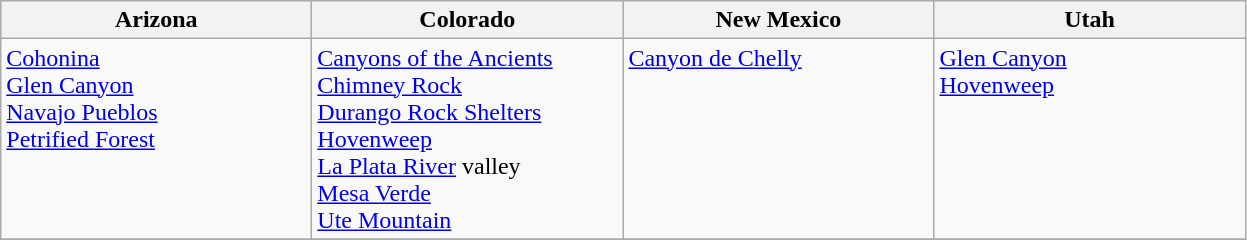<table class="wikitable">
<tr>
<th scope="col"  width="200px">Arizona</th>
<th scope="col"  width="200px">Colorado</th>
<th scope="col"  width="200px">New Mexico</th>
<th scope="col"  width="200px">Utah</th>
</tr>
<tr valign="top">
<td><a href='#'>Cohonina</a><br><a href='#'>Glen Canyon</a><br><a href='#'>Navajo Pueblos</a><br><a href='#'>Petrified Forest</a></td>
<td><a href='#'>Canyons of the Ancients</a><br><a href='#'>Chimney Rock</a><br><a href='#'>Durango Rock Shelters</a><br><a href='#'>Hovenweep</a><br><a href='#'>La Plata River</a> valley<br><a href='#'>Mesa Verde</a><br><a href='#'>Ute Mountain</a></td>
<td><a href='#'>Canyon de Chelly</a></td>
<td><a href='#'>Glen Canyon</a><br><a href='#'>Hovenweep</a></td>
</tr>
<tr>
</tr>
</table>
